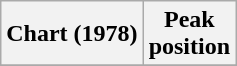<table class="wikitable sortable">
<tr>
<th align="center">Chart (1978)</th>
<th align="center">Peak<br>position</th>
</tr>
<tr>
</tr>
</table>
